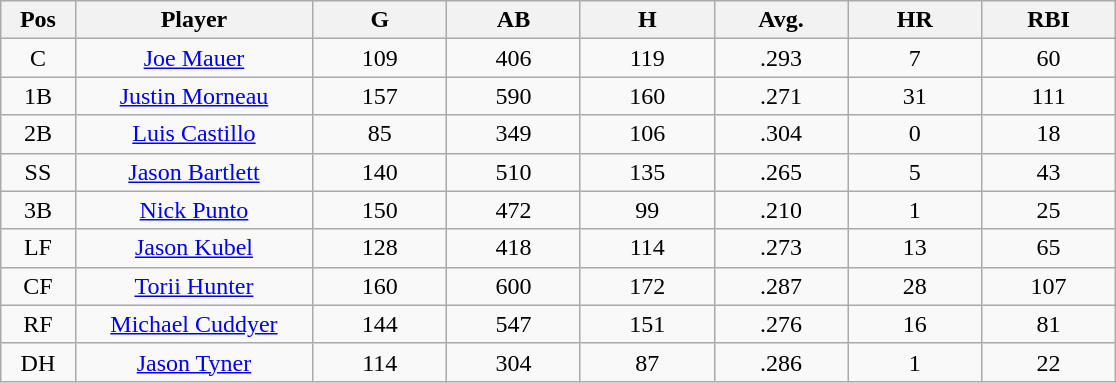<table class="wikitable sortable">
<tr>
<th bgcolor="#DDDDFF" width="5%">Pos</th>
<th bgcolor="#DDDDFF" width="16%">Player</th>
<th bgcolor="#DDDDFF" width="9%">G</th>
<th bgcolor="#DDDDFF" width="9%">AB</th>
<th bgcolor="#DDDDFF" width="9%">H</th>
<th bgcolor="#DDDDFF" width="9%">Avg.</th>
<th bgcolor="#DDDDFF" width="9%">HR</th>
<th bgcolor="#DDDDFF" width="9%">RBI</th>
</tr>
<tr align="center">
<td>C</td>
<td><a href='#'>Joe Mauer</a></td>
<td>109</td>
<td>406</td>
<td>119</td>
<td>.293</td>
<td>7</td>
<td>60</td>
</tr>
<tr align=center>
<td>1B</td>
<td><a href='#'>Justin Morneau</a></td>
<td>157</td>
<td>590</td>
<td>160</td>
<td>.271</td>
<td>31</td>
<td>111</td>
</tr>
<tr align=center>
<td>2B</td>
<td><a href='#'>Luis Castillo</a></td>
<td>85</td>
<td>349</td>
<td>106</td>
<td>.304</td>
<td>0</td>
<td>18</td>
</tr>
<tr align=center>
<td>SS</td>
<td><a href='#'>Jason Bartlett</a></td>
<td>140</td>
<td>510</td>
<td>135</td>
<td>.265</td>
<td>5</td>
<td>43</td>
</tr>
<tr align=center>
<td>3B</td>
<td><a href='#'>Nick Punto</a></td>
<td>150</td>
<td>472</td>
<td>99</td>
<td>.210</td>
<td>1</td>
<td>25</td>
</tr>
<tr align=center>
<td>LF</td>
<td><a href='#'>Jason Kubel</a></td>
<td>128</td>
<td>418</td>
<td>114</td>
<td>.273</td>
<td>13</td>
<td>65</td>
</tr>
<tr align=center>
<td>CF</td>
<td><a href='#'>Torii Hunter</a></td>
<td>160</td>
<td>600</td>
<td>172</td>
<td>.287</td>
<td>28</td>
<td>107</td>
</tr>
<tr align=center>
<td>RF</td>
<td><a href='#'>Michael Cuddyer</a></td>
<td>144</td>
<td>547</td>
<td>151</td>
<td>.276</td>
<td>16</td>
<td>81</td>
</tr>
<tr align=center>
<td>DH</td>
<td><a href='#'>Jason Tyner</a></td>
<td>114</td>
<td>304</td>
<td>87</td>
<td>.286</td>
<td>1</td>
<td>22</td>
</tr>
</table>
